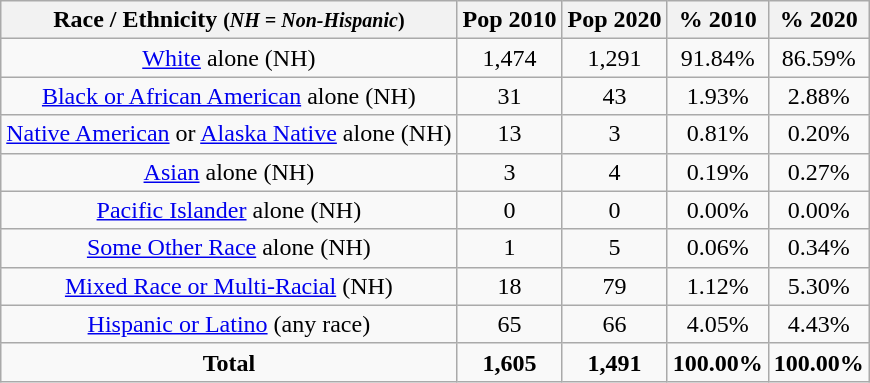<table class="wikitable" style="text-align:center;">
<tr>
<th>Race / Ethnicity <small>(<em>NH = Non-Hispanic</em>)</small></th>
<th>Pop 2010</th>
<th>Pop 2020</th>
<th>% 2010</th>
<th>% 2020</th>
</tr>
<tr>
<td><a href='#'>White</a> alone (NH)</td>
<td>1,474</td>
<td>1,291</td>
<td>91.84%</td>
<td>86.59%</td>
</tr>
<tr>
<td><a href='#'>Black or African American</a> alone (NH)</td>
<td>31</td>
<td>43</td>
<td>1.93%</td>
<td>2.88%</td>
</tr>
<tr>
<td><a href='#'>Native American</a> or <a href='#'>Alaska Native</a> alone (NH)</td>
<td>13</td>
<td>3</td>
<td>0.81%</td>
<td>0.20%</td>
</tr>
<tr>
<td><a href='#'>Asian</a> alone (NH)</td>
<td>3</td>
<td>4</td>
<td>0.19%</td>
<td>0.27%</td>
</tr>
<tr>
<td><a href='#'>Pacific Islander</a> alone (NH)</td>
<td>0</td>
<td>0</td>
<td>0.00%</td>
<td>0.00%</td>
</tr>
<tr>
<td><a href='#'>Some Other Race</a> alone (NH)</td>
<td>1</td>
<td>5</td>
<td>0.06%</td>
<td>0.34%</td>
</tr>
<tr>
<td><a href='#'>Mixed Race or Multi-Racial</a> (NH)</td>
<td>18</td>
<td>79</td>
<td>1.12%</td>
<td>5.30%</td>
</tr>
<tr>
<td><a href='#'>Hispanic or Latino</a> (any race)</td>
<td>65</td>
<td>66</td>
<td>4.05%</td>
<td>4.43%</td>
</tr>
<tr>
<td><strong>Total</strong></td>
<td><strong>1,605</strong></td>
<td><strong>1,491</strong></td>
<td><strong>100.00%</strong></td>
<td><strong>100.00%</strong></td>
</tr>
</table>
